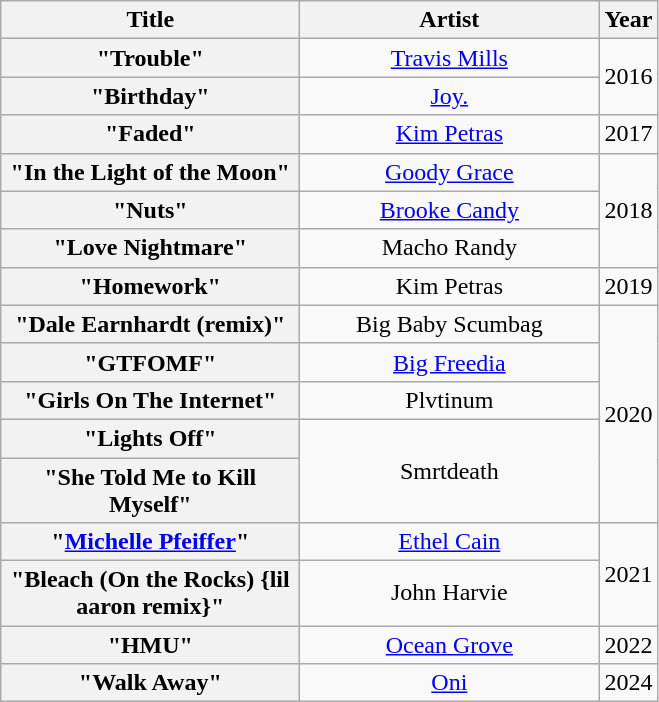<table class="wikitable plainrowheaders" style="text-align:center;">
<tr>
<th scope="col" style="width:12em;">Title</th>
<th scope="col" style="width:12em;">Artist</th>
<th scope="col" style="width:1em;">Year</th>
</tr>
<tr>
<th scope="row">"Trouble"</th>
<td><a href='#'>Travis Mills</a></td>
<td rowspan=2>2016</td>
</tr>
<tr>
<th scope="row">"Birthday"</th>
<td><a href='#'>Joy.</a></td>
</tr>
<tr>
<th scope="row">"Faded"</th>
<td><a href='#'>Kim Petras</a></td>
<td>2017</td>
</tr>
<tr>
<th scope="row">"In the Light of the Moon"</th>
<td><a href='#'>Goody Grace</a></td>
<td rowspan=3>2018</td>
</tr>
<tr>
<th scope="row">"Nuts"</th>
<td><a href='#'>Brooke Candy</a></td>
</tr>
<tr>
<th scope="row">"Love Nightmare"</th>
<td>Macho Randy</td>
</tr>
<tr>
<th scope="row">"Homework"</th>
<td>Kim Petras</td>
<td>2019</td>
</tr>
<tr>
<th scope="row">"Dale Earnhardt (remix)"</th>
<td>Big Baby Scumbag</td>
<td rowspan=5>2020</td>
</tr>
<tr>
<th scope="row">"GTFOMF"</th>
<td><a href='#'>Big Freedia</a></td>
</tr>
<tr>
<th scope="row">"Girls On The Internet"</th>
<td>Plvtinum</td>
</tr>
<tr>
<th scope="row">"Lights Off"</th>
<td rowspan=2>Smrtdeath</td>
</tr>
<tr>
<th scope="row">"She Told Me to Kill Myself"</th>
</tr>
<tr>
<th scope="row">"<a href='#'>Michelle Pfeiffer</a>"</th>
<td><a href='#'>Ethel Cain</a></td>
<td rowspan=2>2021</td>
</tr>
<tr>
<th scope="row">"Bleach (On the Rocks) {lil aaron remix}"</th>
<td>John Harvie</td>
</tr>
<tr>
<th scope="row">"HMU"</th>
<td><a href='#'>Ocean Grove</a></td>
<td>2022</td>
</tr>
<tr>
<th scope="row">"Walk Away"</th>
<td><a href='#'>Oni</a></td>
<td>2024</td>
</tr>
</table>
